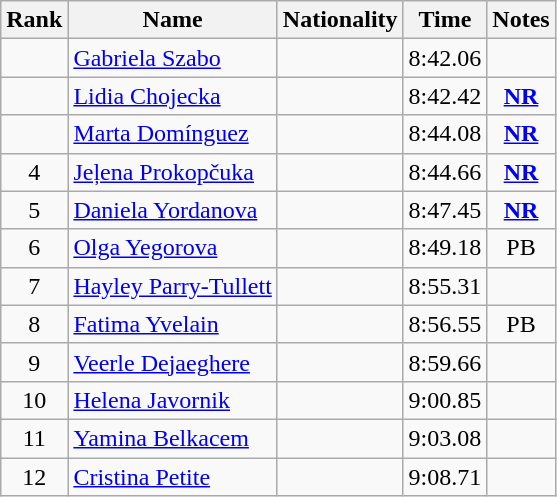<table class="wikitable sortable" style="text-align:center">
<tr>
<th>Rank</th>
<th>Name</th>
<th>Nationality</th>
<th>Time</th>
<th>Notes</th>
</tr>
<tr>
<td></td>
<td align="left"><a href='#'>Gabriela Szabo</a></td>
<td align=left></td>
<td>8:42.06</td>
<td></td>
</tr>
<tr>
<td></td>
<td align="left"><a href='#'>Lidia Chojecka</a></td>
<td align=left></td>
<td>8:42.42</td>
<td><strong><a href='#'>NR</a></strong></td>
</tr>
<tr>
<td></td>
<td align="left"><a href='#'>Marta Domínguez</a></td>
<td align=left></td>
<td>8:44.08</td>
<td><strong><a href='#'>NR</a></strong></td>
</tr>
<tr>
<td>4</td>
<td align="left"><a href='#'>Jeļena Prokopčuka</a></td>
<td align=left></td>
<td>8:44.66</td>
<td><strong><a href='#'>NR</a></strong></td>
</tr>
<tr>
<td>5</td>
<td align="left"><a href='#'>Daniela Yordanova</a></td>
<td align=left></td>
<td>8:47.45</td>
<td><strong><a href='#'>NR</a></strong></td>
</tr>
<tr>
<td>6</td>
<td align="left"><a href='#'>Olga Yegorova</a></td>
<td align=left></td>
<td>8:49.18</td>
<td>PB</td>
</tr>
<tr>
<td>7</td>
<td align="left"><a href='#'>Hayley Parry-Tullett</a></td>
<td align=left></td>
<td>8:55.31</td>
<td></td>
</tr>
<tr>
<td>8</td>
<td align="left"><a href='#'>Fatima Yvelain</a></td>
<td align=left></td>
<td>8:56.55</td>
<td>PB</td>
</tr>
<tr>
<td>9</td>
<td align="left"><a href='#'>Veerle Dejaeghere</a></td>
<td align=left></td>
<td>8:59.66</td>
<td></td>
</tr>
<tr>
<td>10</td>
<td align="left"><a href='#'>Helena Javornik</a></td>
<td align=left></td>
<td>9:00.85</td>
<td></td>
</tr>
<tr>
<td>11</td>
<td align="left"><a href='#'>Yamina Belkacem</a></td>
<td align=left></td>
<td>9:03.08</td>
<td></td>
</tr>
<tr>
<td>12</td>
<td align="left"><a href='#'>Cristina Petite</a></td>
<td align=left></td>
<td>9:08.71</td>
<td></td>
</tr>
</table>
